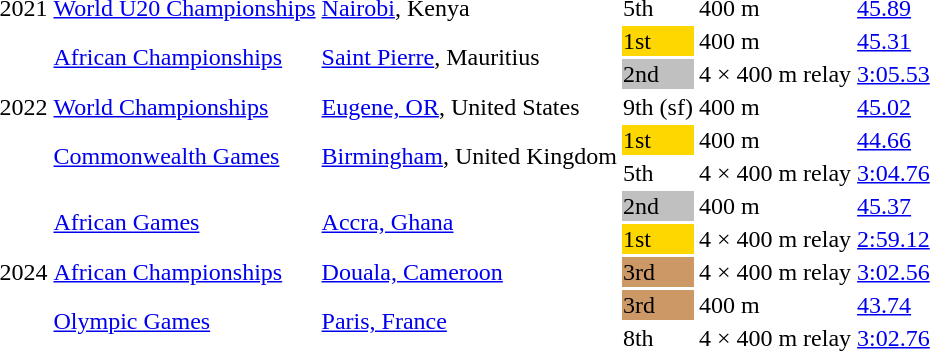<table>
<tr>
<td>2021</td>
<td><a href='#'>World U20 Championships</a></td>
<td><a href='#'>Nairobi</a>, Kenya</td>
<td>5th</td>
<td>400 m</td>
<td><a href='#'>45.89</a> </td>
</tr>
<tr>
<td rowspan=5>2022</td>
<td rowspan=2><a href='#'>African Championships</a></td>
<td rowspan=2><a href='#'>Saint Pierre</a>, Mauritius</td>
<td bgcolor=gold>1st</td>
<td>400 m</td>
<td><a href='#'>45.31</a></td>
</tr>
<tr>
<td bgcolor=silver>2nd</td>
<td>4 × 400 m relay</td>
<td><a href='#'>3:05.53</a></td>
</tr>
<tr>
<td><a href='#'>World Championships</a></td>
<td><a href='#'>Eugene, OR</a>, United States</td>
<td>9th (sf)</td>
<td>400 m</td>
<td><a href='#'>45.02</a> </td>
</tr>
<tr>
<td rowspan=2><a href='#'>Commonwealth Games</a></td>
<td rowspan=2><a href='#'>Birmingham</a>, United Kingdom</td>
<td bgcolor=gold>1st</td>
<td>400 m</td>
<td><a href='#'>44.66</a> <strong></strong></td>
</tr>
<tr>
<td>5th</td>
<td>4 × 400 m relay</td>
<td><a href='#'>3:04.76</a> <strong></strong></td>
</tr>
<tr>
<td rowspan=5>2024</td>
<td rowspan=2><a href='#'>African Games</a></td>
<td rowspan=2><a href='#'>Accra, Ghana</a></td>
<td bgcolor=silver>2nd</td>
<td>400 m</td>
<td><a href='#'>45.37</a></td>
</tr>
<tr>
<td bgcolor=gold>1st</td>
<td>4 × 400 m relay</td>
<td><a href='#'>2:59.12</a></td>
</tr>
<tr>
<td><a href='#'>African Championships</a></td>
<td><a href='#'>Douala, Cameroon</a></td>
<td bgcolor=cc9966>3rd</td>
<td>4 × 400 m relay</td>
<td><a href='#'>3:02.56</a></td>
</tr>
<tr>
<td rowspan=2><a href='#'>Olympic Games</a></td>
<td rowspan=2><a href='#'>Paris, France</a></td>
<td bgcolor=cc9966>3rd</td>
<td>400 m</td>
<td><a href='#'>43.74</a></td>
</tr>
<tr>
<td>8th</td>
<td>4 × 400 m relay</td>
<td><a href='#'>3:02.76</a></td>
</tr>
</table>
